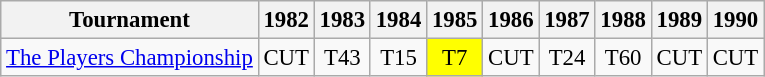<table class="wikitable" style="font-size:95%;text-align:center;">
<tr>
<th>Tournament</th>
<th>1982</th>
<th>1983</th>
<th>1984</th>
<th>1985</th>
<th>1986</th>
<th>1987</th>
<th>1988</th>
<th>1989</th>
<th>1990</th>
</tr>
<tr>
<td align=left><a href='#'>The Players Championship</a></td>
<td>CUT</td>
<td>T43</td>
<td>T15</td>
<td style="background:yellow;">T7</td>
<td>CUT</td>
<td>T24</td>
<td>T60</td>
<td>CUT</td>
<td>CUT</td>
</tr>
</table>
